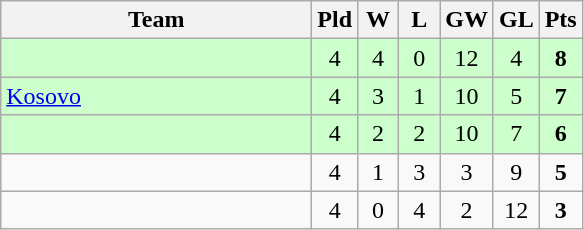<table class="wikitable" style="text-align:center">
<tr>
<th width=200>Team</th>
<th width=20>Pld</th>
<th width=20>W</th>
<th width=20>L</th>
<th width=20>GW</th>
<th width=20>GL</th>
<th width=20>Pts</th>
</tr>
<tr bgcolor=ccffcc>
<td style="text-align:left;"></td>
<td>4</td>
<td>4</td>
<td>0</td>
<td>12</td>
<td>4</td>
<td><strong>8</strong></td>
</tr>
<tr bgcolor=ccffcc>
<td style="text-align:left;"> <a href='#'>Kosovo</a></td>
<td>4</td>
<td>3</td>
<td>1</td>
<td>10</td>
<td>5</td>
<td><strong>7</strong></td>
</tr>
<tr bgcolor=ccffcc>
<td style="text-align:left;"></td>
<td>4</td>
<td>2</td>
<td>2</td>
<td>10</td>
<td>7</td>
<td><strong>6</strong></td>
</tr>
<tr>
<td style="text-align:left;"></td>
<td>4</td>
<td>1</td>
<td>3</td>
<td>3</td>
<td>9</td>
<td><strong>5</strong></td>
</tr>
<tr>
<td style="text-align:left;"></td>
<td>4</td>
<td>0</td>
<td>4</td>
<td>2</td>
<td>12</td>
<td><strong>3</strong></td>
</tr>
</table>
